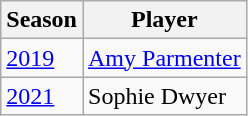<table class="wikitable collapsible">
<tr>
<th>Season</th>
<th>Player</th>
</tr>
<tr>
<td><a href='#'>2019</a></td>
<td><a href='#'>Amy Parmenter</a></td>
</tr>
<tr>
<td><a href='#'>2021</a></td>
<td>Sophie Dwyer</td>
</tr>
</table>
